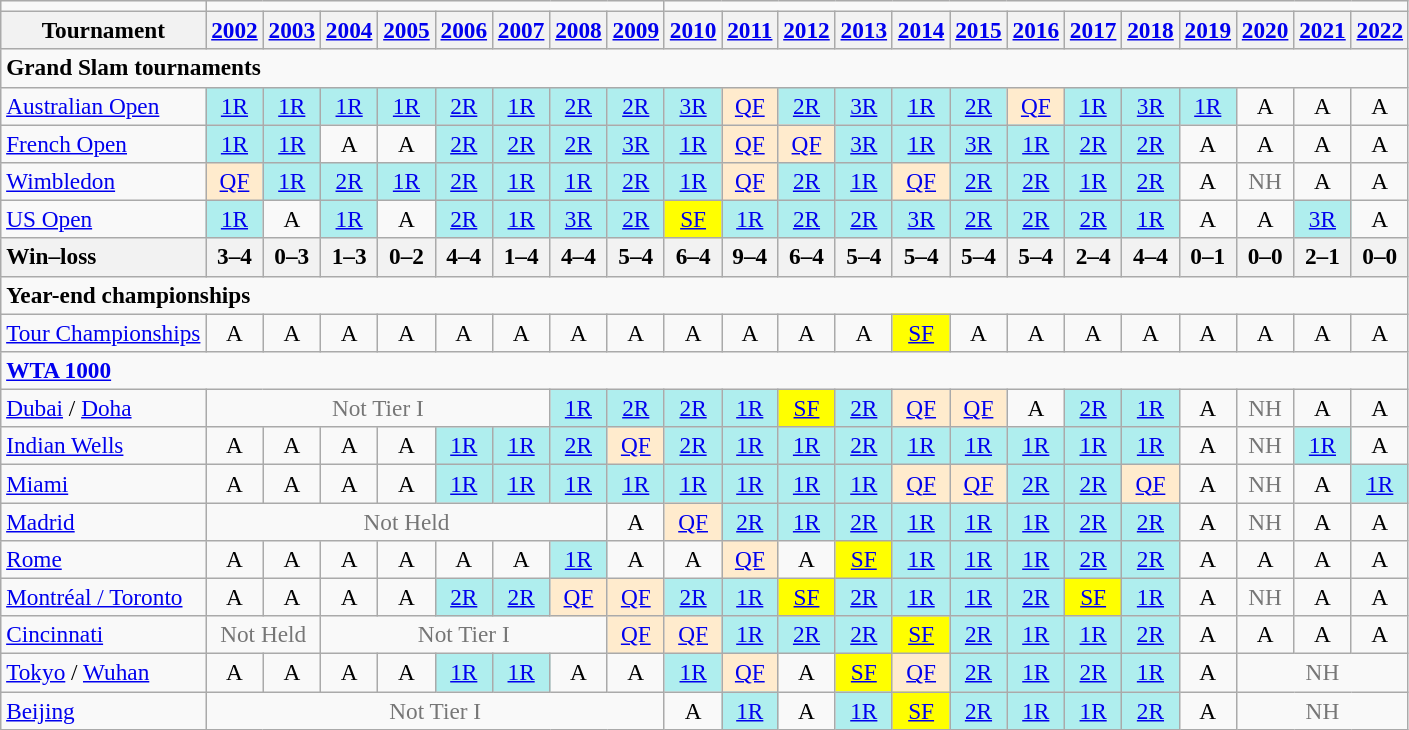<table class=wikitable style=text-align:center;font-size:97%>
<tr>
<td colspan=1></td>
<td colspan=8></td>
<td colspan="13"></td>
</tr>
<tr>
<th>Tournament</th>
<th><a href='#'>2002</a></th>
<th><a href='#'>2003</a></th>
<th><a href='#'>2004</a></th>
<th><a href='#'>2005</a></th>
<th><a href='#'>2006</a></th>
<th><a href='#'>2007</a></th>
<th><a href='#'>2008</a></th>
<th><a href='#'>2009</a></th>
<th><a href='#'>2010</a></th>
<th><a href='#'>2011</a></th>
<th><a href='#'>2012</a></th>
<th><a href='#'>2013</a></th>
<th><a href='#'>2014</a></th>
<th><a href='#'>2015</a></th>
<th><a href='#'>2016</a></th>
<th><a href='#'>2017</a></th>
<th><a href='#'>2018</a></th>
<th><a href='#'>2019</a></th>
<th><a href='#'>2020</a></th>
<th><a href='#'>2021</a></th>
<th><a href='#'>2022</a></th>
</tr>
<tr>
<td colspan="22" align="left"><strong>Grand Slam tournaments</strong></td>
</tr>
<tr>
<td align=left><a href='#'>Australian Open</a></td>
<td bgcolor=afeeee><a href='#'>1R</a></td>
<td bgcolor=afeeee><a href='#'>1R</a></td>
<td bgcolor=afeeee><a href='#'>1R</a></td>
<td bgcolor=afeeee><a href='#'>1R</a></td>
<td bgcolor=afeeee><a href='#'>2R</a></td>
<td bgcolor=afeeee><a href='#'>1R</a></td>
<td bgcolor=afeeee><a href='#'>2R</a></td>
<td bgcolor=afeeee><a href='#'>2R</a></td>
<td bgcolor=afeeee><a href='#'>3R</a></td>
<td bgcolor=ffebcd><a href='#'>QF</a></td>
<td bgcolor=afeeee><a href='#'>2R</a></td>
<td bgcolor=afeeee><a href='#'>3R</a></td>
<td bgcolor=afeeee><a href='#'>1R</a></td>
<td bgcolor=afeeee><a href='#'>2R</a></td>
<td bgcolor=ffebcd><a href='#'>QF</a></td>
<td bgcolor=afeeee><a href='#'>1R</a></td>
<td bgcolor=afeeee><a href='#'>3R</a></td>
<td bgcolor=afeeee><a href='#'>1R</a></td>
<td>A</td>
<td>A</td>
<td>A</td>
</tr>
<tr>
<td align=left><a href='#'>French Open</a></td>
<td bgcolor=afeeee><a href='#'>1R</a></td>
<td bgcolor=afeeee><a href='#'>1R</a></td>
<td>A</td>
<td>A</td>
<td bgcolor=afeeee><a href='#'>2R</a></td>
<td bgcolor=afeeee><a href='#'>2R</a></td>
<td bgcolor=afeeee><a href='#'>2R</a></td>
<td bgcolor=afeeee><a href='#'>3R</a></td>
<td bgcolor=afeeee><a href='#'>1R</a></td>
<td bgcolor=ffebcd><a href='#'>QF</a></td>
<td bgcolor=ffebcd><a href='#'>QF</a></td>
<td bgcolor=afeeee><a href='#'>3R</a></td>
<td bgcolor=afeeee><a href='#'>1R</a></td>
<td bgcolor=afeeee><a href='#'>3R</a></td>
<td bgcolor=afeeee><a href='#'>1R</a></td>
<td bgcolor=afeeee><a href='#'>2R</a></td>
<td bgcolor=afeeee><a href='#'>2R</a></td>
<td>A</td>
<td>A</td>
<td>A</td>
<td>A</td>
</tr>
<tr>
<td align=left><a href='#'>Wimbledon</a></td>
<td bgcolor=ffebcd><a href='#'>QF</a></td>
<td bgcolor=afeeee><a href='#'>1R</a></td>
<td bgcolor=afeeee><a href='#'>2R</a></td>
<td bgcolor=afeeee><a href='#'>1R</a></td>
<td bgcolor=afeeee><a href='#'>2R</a></td>
<td bgcolor=afeeee><a href='#'>1R</a></td>
<td bgcolor=afeeee><a href='#'>1R</a></td>
<td bgcolor=afeeee><a href='#'>2R</a></td>
<td bgcolor=afeeee><a href='#'>1R</a></td>
<td bgcolor=ffebcd><a href='#'>QF</a></td>
<td bgcolor=afeeee><a href='#'>2R</a></td>
<td bgcolor=afeeee><a href='#'>1R</a></td>
<td bgcolor=ffebcd><a href='#'>QF</a></td>
<td bgcolor=afeeee><a href='#'>2R</a></td>
<td bgcolor=afeeee><a href='#'>2R</a></td>
<td bgcolor=afeeee><a href='#'>1R</a></td>
<td bgcolor=afeeee><a href='#'>2R</a></td>
<td>A</td>
<td style=color:#767676>NH</td>
<td>A</td>
<td>A</td>
</tr>
<tr>
<td align=left><a href='#'>US Open</a></td>
<td bgcolor=afeeee><a href='#'>1R</a></td>
<td>A</td>
<td bgcolor=afeeee><a href='#'>1R</a></td>
<td>A</td>
<td bgcolor=afeeee><a href='#'>2R</a></td>
<td bgcolor=afeeee><a href='#'>1R</a></td>
<td bgcolor=afeeee><a href='#'>3R</a></td>
<td bgcolor=afeeee><a href='#'>2R</a></td>
<td bgcolor=yellow><a href='#'>SF</a></td>
<td bgcolor=afeeee><a href='#'>1R</a></td>
<td bgcolor=afeeee><a href='#'>2R</a></td>
<td bgcolor=afeeee><a href='#'>2R</a></td>
<td bgcolor=afeeee><a href='#'>3R</a></td>
<td bgcolor=afeeee><a href='#'>2R</a></td>
<td bgcolor=afeeee><a href='#'>2R</a></td>
<td bgcolor=afeeee><a href='#'>2R</a></td>
<td bgcolor=afeeee><a href='#'>1R</a></td>
<td>A</td>
<td>A</td>
<td bgcolor=afeeee><a href='#'>3R</a></td>
<td>A</td>
</tr>
<tr>
<th style=text-align:left>Win–loss</th>
<th>3–4</th>
<th>0–3</th>
<th>1–3</th>
<th>0–2</th>
<th>4–4</th>
<th>1–4</th>
<th>4–4</th>
<th>5–4</th>
<th>6–4</th>
<th>9–4</th>
<th>6–4</th>
<th>5–4</th>
<th>5–4</th>
<th>5–4</th>
<th>5–4</th>
<th>2–4</th>
<th>4–4</th>
<th>0–1</th>
<th>0–0</th>
<th>2–1</th>
<th>0–0</th>
</tr>
<tr>
<td colspan="22" align="left"><strong>Year-end championships</strong></td>
</tr>
<tr>
<td align=left><a href='#'>Tour Championships</a></td>
<td>A</td>
<td>A</td>
<td>A</td>
<td>A</td>
<td>A</td>
<td>A</td>
<td>A</td>
<td>A</td>
<td>A</td>
<td>A</td>
<td>A</td>
<td>A</td>
<td bgcolor=yellow><a href='#'>SF</a></td>
<td>A</td>
<td>A</td>
<td>A</td>
<td>A</td>
<td>A</td>
<td>A</td>
<td>A</td>
<td>A</td>
</tr>
<tr>
<td colspan="22" align="left"><strong><a href='#'>WTA 1000</a></strong></td>
</tr>
<tr>
<td align=left><a href='#'>Dubai</a> / <a href='#'>Doha</a></td>
<td colspan=6 style=color:#767676>Not Tier I</td>
<td bgcolor=afeeee><a href='#'>1R</a></td>
<td bgcolor=afeeee><a href='#'>2R</a></td>
<td bgcolor=afeeee><a href='#'>2R</a></td>
<td bgcolor=afeeee><a href='#'>1R</a></td>
<td bgcolor=yellow><a href='#'>SF</a></td>
<td bgcolor=afeeee><a href='#'>2R</a></td>
<td bgcolor=ffebcd><a href='#'>QF</a></td>
<td bgcolor=ffebcd><a href='#'>QF</a></td>
<td>A</td>
<td bgcolor=afeeee><a href='#'>2R</a></td>
<td bgcolor=afeeee><a href='#'>1R</a></td>
<td>A</td>
<td style=color:#767676>NH</td>
<td>A</td>
<td>A</td>
</tr>
<tr>
<td align=left><a href='#'>Indian Wells</a></td>
<td>A</td>
<td>A</td>
<td>A</td>
<td>A</td>
<td bgcolor=afeeee><a href='#'>1R</a></td>
<td bgcolor=afeeee><a href='#'>1R</a></td>
<td bgcolor=afeeee><a href='#'>2R</a></td>
<td bgcolor=ffebcd><a href='#'>QF</a></td>
<td bgcolor=afeeee><a href='#'>2R</a></td>
<td bgcolor=afeeee><a href='#'>1R</a></td>
<td bgcolor=afeeee><a href='#'>1R</a></td>
<td bgcolor=afeeee><a href='#'>2R</a></td>
<td bgcolor=afeeee><a href='#'>1R</a></td>
<td bgcolor=afeeee><a href='#'>1R</a></td>
<td bgcolor=afeeee><a href='#'>1R</a></td>
<td bgcolor=afeeee><a href='#'>1R</a></td>
<td bgcolor=afeeee><a href='#'>1R</a></td>
<td>A</td>
<td style=color:#767676>NH</td>
<td bgcolor=afeeee><a href='#'>1R</a></td>
<td>A</td>
</tr>
<tr>
<td align=left><a href='#'>Miami</a></td>
<td>A</td>
<td>A</td>
<td>A</td>
<td>A</td>
<td bgcolor=afeeee><a href='#'>1R</a></td>
<td bgcolor=afeeee><a href='#'>1R</a></td>
<td bgcolor=afeeee><a href='#'>1R</a></td>
<td bgcolor=afeeee><a href='#'>1R</a></td>
<td bgcolor=afeeee><a href='#'>1R</a></td>
<td bgcolor=afeeee><a href='#'>1R</a></td>
<td bgcolor=afeeee><a href='#'>1R</a></td>
<td bgcolor=afeeee><a href='#'>1R</a></td>
<td bgcolor=ffebcd><a href='#'>QF</a></td>
<td bgcolor=ffebcd><a href='#'>QF</a></td>
<td bgcolor=afeeee><a href='#'>2R</a></td>
<td bgcolor=afeeee><a href='#'>2R</a></td>
<td bgcolor=ffebcd><a href='#'>QF</a></td>
<td>A</td>
<td style=color:#767676>NH</td>
<td>A</td>
<td bgcolor=afeeee><a href='#'>1R</a></td>
</tr>
<tr>
<td align=left><a href='#'>Madrid</a></td>
<td colspan=7 style=color:#767676>Not Held</td>
<td>A</td>
<td bgcolor=ffebcd><a href='#'>QF</a></td>
<td bgcolor=afeeee><a href='#'>2R</a></td>
<td bgcolor=afeeee><a href='#'>1R</a></td>
<td bgcolor=afeeee><a href='#'>2R</a></td>
<td bgcolor=afeeee><a href='#'>1R</a></td>
<td bgcolor=afeeee><a href='#'>1R</a></td>
<td bgcolor=afeeee><a href='#'>1R</a></td>
<td bgcolor=afeeee><a href='#'>2R</a></td>
<td bgcolor=afeeee><a href='#'>2R</a></td>
<td>A</td>
<td style=color:#767676>NH</td>
<td>A</td>
<td>A</td>
</tr>
<tr>
<td align=left><a href='#'>Rome</a></td>
<td>A</td>
<td>A</td>
<td>A</td>
<td>A</td>
<td>A</td>
<td>A</td>
<td bgcolor=afeeee><a href='#'>1R</a></td>
<td>A</td>
<td>A</td>
<td bgcolor=ffebcd><a href='#'>QF</a></td>
<td>A</td>
<td bgcolor=yellow><a href='#'>SF</a></td>
<td bgcolor=afeeee><a href='#'>1R</a></td>
<td bgcolor=afeeee><a href='#'>1R</a></td>
<td bgcolor=afeeee><a href='#'>1R</a></td>
<td bgcolor=afeeee><a href='#'>2R</a></td>
<td bgcolor=afeeee><a href='#'>2R</a></td>
<td>A</td>
<td>A</td>
<td>A</td>
<td>A</td>
</tr>
<tr>
<td align=left><a href='#'>Montréal / Toronto</a></td>
<td>A</td>
<td>A</td>
<td>A</td>
<td>A</td>
<td bgcolor=afeeee><a href='#'>2R</a></td>
<td bgcolor=afeeee><a href='#'>2R</a></td>
<td bgcolor=ffebcd><a href='#'>QF</a></td>
<td bgcolor=ffebcd><a href='#'>QF</a></td>
<td bgcolor=afeeee><a href='#'>2R</a></td>
<td bgcolor=afeeee><a href='#'>1R</a></td>
<td bgcolor=yellow><a href='#'>SF</a></td>
<td bgcolor=afeeee><a href='#'>2R</a></td>
<td bgcolor=afeeee><a href='#'>1R</a></td>
<td bgcolor=afeeee><a href='#'>1R</a></td>
<td bgcolor=afeeee><a href='#'>2R</a></td>
<td bgcolor=yellow><a href='#'>SF</a></td>
<td bgcolor=afeeee><a href='#'>1R</a></td>
<td>A</td>
<td style=color:#767676>NH</td>
<td>A</td>
<td>A</td>
</tr>
<tr>
<td align=left><a href='#'>Cincinnati</a></td>
<td colspan=2 style=color:#767676>Not Held</td>
<td colspan=5 style=color:#767676>Not Tier I</td>
<td bgcolor=ffebcd><a href='#'>QF</a></td>
<td bgcolor=ffebcd><a href='#'>QF</a></td>
<td bgcolor=afeeee><a href='#'>1R</a></td>
<td bgcolor=afeeee><a href='#'>2R</a></td>
<td bgcolor=afeeee><a href='#'>2R</a></td>
<td bgcolor=yellow><a href='#'>SF</a></td>
<td bgcolor=afeeee><a href='#'>2R</a></td>
<td bgcolor=afeeee><a href='#'>1R</a></td>
<td bgcolor=afeeee><a href='#'>1R</a></td>
<td bgcolor=afeeee><a href='#'>2R</a></td>
<td>A</td>
<td>A</td>
<td>A</td>
<td>A</td>
</tr>
<tr>
<td align=left><a href='#'>Tokyo</a> / <a href='#'>Wuhan</a></td>
<td>A</td>
<td>A</td>
<td>A</td>
<td>A</td>
<td bgcolor=afeeee><a href='#'>1R</a></td>
<td bgcolor=afeeee><a href='#'>1R</a></td>
<td>A</td>
<td>A</td>
<td bgcolor=afeeee><a href='#'>1R</a></td>
<td bgcolor=ffebcd><a href='#'>QF</a></td>
<td>A</td>
<td bgcolor=yellow><a href='#'>SF</a></td>
<td bgcolor=ffebcd><a href='#'>QF</a></td>
<td bgcolor=afeeee><a href='#'>2R</a></td>
<td bgcolor=afeeee><a href='#'>1R</a></td>
<td bgcolor=afeeee><a href='#'>2R</a></td>
<td bgcolor=afeeee><a href='#'>1R</a></td>
<td>A</td>
<td colspan="3" style="color:#767676">NH</td>
</tr>
<tr>
<td align=left><a href='#'>Beijing</a></td>
<td colspan=8 style=color:#767676>Not Tier I</td>
<td>A</td>
<td bgcolor=afeeee><a href='#'>1R</a></td>
<td>A</td>
<td bgcolor=afeeee><a href='#'>1R</a></td>
<td bgcolor=yellow><a href='#'>SF</a></td>
<td bgcolor=afeeee><a href='#'>2R</a></td>
<td bgcolor=afeeee><a href='#'>1R</a></td>
<td bgcolor=afeeee><a href='#'>1R</a></td>
<td bgcolor=afeeee><a href='#'>2R</a></td>
<td>A</td>
<td colspan="3" style="color:#767676">NH</td>
</tr>
</table>
